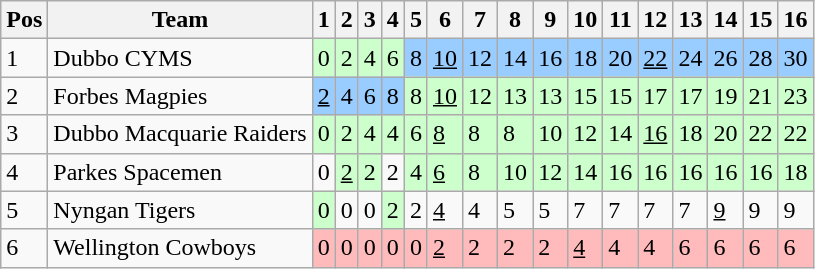<table class="wikitable">
<tr>
<th>Pos</th>
<th>Team</th>
<th>1</th>
<th>2</th>
<th>3</th>
<th>4</th>
<th>5</th>
<th>6</th>
<th>7</th>
<th>8</th>
<th>9</th>
<th>10</th>
<th>11</th>
<th>12</th>
<th>13</th>
<th>14</th>
<th>15</th>
<th>16</th>
</tr>
<tr>
<td>1</td>
<td> Dubbo CYMS</td>
<td style="background:#ccffcc;">0</td>
<td style="background:#ccffcc;">2</td>
<td style="background:#ccffcc;">4</td>
<td style="background:#ccffcc;">6</td>
<td style="background:#99ccff;">8</td>
<td style="background:#99ccff;"><u>10</u></td>
<td style="background:#99ccff;">12</td>
<td style="background:#99ccff;">14</td>
<td style="background:#99ccff;">16</td>
<td style="background:#99ccff;">18</td>
<td style="background:#99ccff;">20</td>
<td style="background:#99ccff;"><u>22</u></td>
<td style="background:#99ccff;">24</td>
<td style="background:#99ccff;">26</td>
<td style="background:#99ccff;">28</td>
<td style="background:#99ccff;">30</td>
</tr>
<tr>
<td>2</td>
<td> Forbes Magpies</td>
<td style="background:#99ccff;"><u>2</u></td>
<td style="background:#99ccff;">4</td>
<td style="background:#99ccff;">6</td>
<td style="background:#99ccff;">8</td>
<td style="background:#ccffcc;">8</td>
<td style="background:#ccffcc;"><u>10</u></td>
<td style="background:#ccffcc;">12</td>
<td style="background:#ccffcc;">13</td>
<td style="background:#ccffcc;">13</td>
<td style="background:#ccffcc;">15</td>
<td style="background:#ccffcc;">15</td>
<td style="background:#ccffcc;">17</td>
<td style="background:#ccffcc;">17</td>
<td style="background:#ccffcc;">19</td>
<td style="background:#ccffcc;">21</td>
<td style="background:#ccffcc;">23</td>
</tr>
<tr>
<td>3</td>
<td> Dubbo Macquarie Raiders</td>
<td style="background:#ccffcc;">0</td>
<td style="background:#ccffcc;">2</td>
<td style="background:#ccffcc;">4</td>
<td style="background:#ccffcc;">4</td>
<td style="background:#ccffcc;">6</td>
<td style="background:#ccffcc;"><u>8</u></td>
<td style="background:#ccffcc;">8</td>
<td style="background:#ccffcc;">8</td>
<td style="background:#ccffcc;">10</td>
<td style="background:#ccffcc;">12</td>
<td style="background:#ccffcc;">14</td>
<td style="background:#ccffcc;"><u>16</u></td>
<td style="background:#ccffcc;">18</td>
<td style="background:#ccffcc;">20</td>
<td style="background:#ccffcc;">22</td>
<td style="background:#ccffcc;">22</td>
</tr>
<tr>
<td>4</td>
<td> Parkes Spacemen</td>
<td>0</td>
<td style="background:#ccffcc;"><u>2</u></td>
<td style="background:#ccffcc;">2</td>
<td>2</td>
<td style="background:#ccffcc;">4</td>
<td style="background:#ccffcc;"><u>6</u></td>
<td style="background:#ccffcc;">8</td>
<td style="background:#ccffcc;">10</td>
<td style="background:#ccffcc;">12</td>
<td style="background:#ccffcc;">14</td>
<td style="background:#ccffcc;">16</td>
<td style="background:#ccffcc;">16</td>
<td style="background:#ccffcc;">16</td>
<td style="background:#ccffcc;">16</td>
<td style="background:#ccffcc;">16</td>
<td style="background:#ccffcc;">18</td>
</tr>
<tr>
<td>5</td>
<td> Nyngan Tigers</td>
<td style="background:#ccffcc;">0</td>
<td>0</td>
<td>0</td>
<td style="background:#ccffcc;">2</td>
<td>2</td>
<td><u>4</u></td>
<td>4</td>
<td>5</td>
<td>5</td>
<td>7</td>
<td>7</td>
<td>7</td>
<td>7</td>
<td><u>9</u></td>
<td>9</td>
<td>9</td>
</tr>
<tr>
<td>6</td>
<td> Wellington Cowboys</td>
<td style="background:#ffbbbb;">0</td>
<td style="background:#ffbbbb;">0</td>
<td style="background:#ffbbbb;">0</td>
<td style="background:#ffbbbb;">0</td>
<td style="background:#ffbbbb;">0</td>
<td style="background:#ffbbbb;"><u>2</u></td>
<td style="background:#ffbbbb;">2</td>
<td style="background:#ffbbbb;">2</td>
<td style="background:#ffbbbb;">2</td>
<td style="background:#ffbbbb;"><u>4</u></td>
<td style="background:#ffbbbb;">4</td>
<td style="background:#ffbbbb;">4</td>
<td style="background:#ffbbbb;">6</td>
<td style="background:#ffbbbb;">6</td>
<td style="background:#ffbbbb;">6</td>
<td style="background:#ffbbbb;">6</td>
</tr>
</table>
